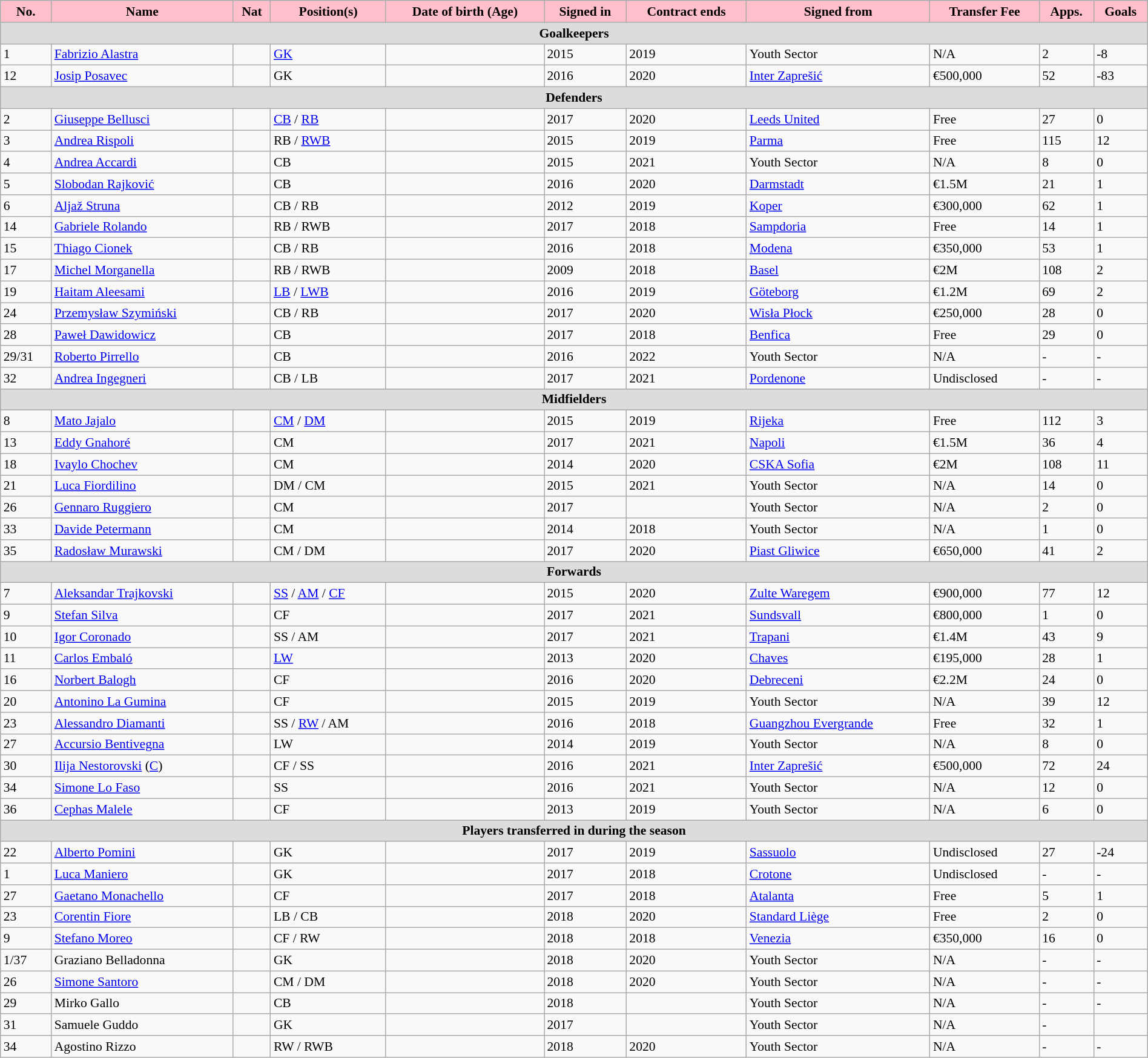<table class="wikitable" style="text-align:left; font-size:90%; width:100%;">
<tr>
<th style="background:pink; color:black; text-align:center;">No.</th>
<th style="background:pink; color:black; text-align:center;">Name</th>
<th style="background:pink; color:black; text-align:center;">Nat</th>
<th style="background:pink; color:black; text-align:center;">Position(s)</th>
<th style="background:pink; color:black; text-align:center;">Date of birth (Age)</th>
<th style="background:pink; color:black; text-align:center;">Signed in</th>
<th style="background:pink; color:black; text-align:center;">Contract ends</th>
<th style="background:pink; color:black; text-align:center;">Signed from</th>
<th style="background:pink; color:black; text-align:center;">Transfer Fee</th>
<th style="background:pink; color:black; text-align:center;">Apps.</th>
<th style="background:pink; color:black; text-align:center;">Goals</th>
</tr>
<tr>
<th colspan=11 style="background:#dcdcdc; text-align:center;">Goalkeepers</th>
</tr>
<tr>
<td>1</td>
<td><a href='#'>Fabrizio Alastra</a></td>
<td></td>
<td><a href='#'>GK</a></td>
<td></td>
<td>2015</td>
<td>2019</td>
<td> Youth Sector</td>
<td>N/A</td>
<td>2</td>
<td>-8</td>
</tr>
<tr>
<td>12</td>
<td><a href='#'>Josip Posavec</a></td>
<td></td>
<td>GK</td>
<td></td>
<td>2016</td>
<td>2020</td>
<td> <a href='#'>Inter Zaprešić</a></td>
<td>€500,000</td>
<td>52</td>
<td>-83</td>
</tr>
<tr>
<th colspan=11 style="background:#dcdcdc; text-align:center;">Defenders</th>
</tr>
<tr>
<td>2</td>
<td><a href='#'>Giuseppe Bellusci</a></td>
<td></td>
<td><a href='#'>CB</a> / <a href='#'>RB</a></td>
<td></td>
<td>2017</td>
<td>2020</td>
<td> <a href='#'>Leeds United</a></td>
<td>Free</td>
<td>27</td>
<td>0</td>
</tr>
<tr>
<td>3</td>
<td><a href='#'>Andrea Rispoli</a></td>
<td></td>
<td>RB / <a href='#'>RWB</a></td>
<td></td>
<td>2015</td>
<td>2019</td>
<td> <a href='#'>Parma</a></td>
<td>Free</td>
<td>115</td>
<td>12</td>
</tr>
<tr>
<td>4</td>
<td><a href='#'>Andrea Accardi</a></td>
<td></td>
<td>CB</td>
<td></td>
<td>2015</td>
<td>2021</td>
<td> Youth Sector</td>
<td>N/A</td>
<td>8</td>
<td>0</td>
</tr>
<tr>
<td>5</td>
<td><a href='#'>Slobodan Rajković</a></td>
<td></td>
<td>CB</td>
<td></td>
<td>2016</td>
<td>2020</td>
<td> <a href='#'>Darmstadt</a></td>
<td>€1.5M</td>
<td>21</td>
<td>1</td>
</tr>
<tr>
<td>6</td>
<td><a href='#'>Aljaž Struna</a></td>
<td></td>
<td>CB / RB</td>
<td></td>
<td>2012</td>
<td>2019</td>
<td> <a href='#'>Koper</a></td>
<td>€300,000</td>
<td>62</td>
<td>1</td>
</tr>
<tr>
<td>14</td>
<td><a href='#'>Gabriele Rolando</a></td>
<td></td>
<td>RB / RWB</td>
<td></td>
<td>2017</td>
<td>2018</td>
<td> <a href='#'>Sampdoria</a></td>
<td>Free</td>
<td>14</td>
<td>1</td>
</tr>
<tr>
<td>15</td>
<td><a href='#'>Thiago Cionek</a></td>
<td></td>
<td>CB / RB</td>
<td></td>
<td>2016</td>
<td>2018</td>
<td> <a href='#'>Modena</a></td>
<td>€350,000</td>
<td>53</td>
<td>1</td>
</tr>
<tr>
<td>17</td>
<td><a href='#'>Michel Morganella</a></td>
<td></td>
<td>RB / RWB</td>
<td></td>
<td>2009</td>
<td>2018</td>
<td> <a href='#'>Basel</a></td>
<td>€2M</td>
<td>108</td>
<td>2</td>
</tr>
<tr>
<td>19</td>
<td><a href='#'>Haitam Aleesami</a></td>
<td></td>
<td><a href='#'>LB</a> / <a href='#'>LWB</a></td>
<td></td>
<td>2016</td>
<td>2019</td>
<td> <a href='#'>Göteborg</a></td>
<td>€1.2M</td>
<td>69</td>
<td>2</td>
</tr>
<tr>
<td>24</td>
<td><a href='#'>Przemysław Szymiński</a></td>
<td></td>
<td>CB / RB</td>
<td></td>
<td>2017</td>
<td>2020</td>
<td> <a href='#'>Wisła Płock</a></td>
<td>€250,000</td>
<td>28</td>
<td>0</td>
</tr>
<tr>
<td>28</td>
<td><a href='#'>Paweł Dawidowicz</a></td>
<td></td>
<td>CB</td>
<td></td>
<td>2017</td>
<td>2018</td>
<td> <a href='#'>Benfica</a></td>
<td>Free</td>
<td>29</td>
<td>0</td>
</tr>
<tr>
<td>29/31</td>
<td><a href='#'>Roberto Pirrello</a></td>
<td></td>
<td>CB</td>
<td></td>
<td>2016</td>
<td>2022</td>
<td> Youth Sector</td>
<td>N/A</td>
<td>-</td>
<td>-</td>
</tr>
<tr>
<td>32</td>
<td><a href='#'>Andrea Ingegneri</a></td>
<td></td>
<td>CB / LB</td>
<td></td>
<td>2017</td>
<td>2021</td>
<td> <a href='#'>Pordenone</a></td>
<td>Undisclosed</td>
<td>-</td>
<td>-</td>
</tr>
<tr>
<th colspan=11 style="background:#dcdcdc; text-align:center;">Midfielders</th>
</tr>
<tr>
<td>8</td>
<td><a href='#'>Mato Jajalo</a></td>
<td></td>
<td><a href='#'>CM</a> / <a href='#'>DM</a></td>
<td></td>
<td>2015</td>
<td>2019</td>
<td> <a href='#'>Rijeka</a></td>
<td>Free</td>
<td>112</td>
<td>3</td>
</tr>
<tr>
<td>13</td>
<td><a href='#'>Eddy Gnahoré</a></td>
<td></td>
<td>CM</td>
<td></td>
<td>2017</td>
<td>2021</td>
<td> <a href='#'>Napoli</a></td>
<td>€1.5M</td>
<td>36</td>
<td>4</td>
</tr>
<tr>
<td>18</td>
<td><a href='#'>Ivaylo Chochev</a></td>
<td></td>
<td>CM</td>
<td></td>
<td>2014</td>
<td>2020</td>
<td> <a href='#'>CSKA Sofia</a></td>
<td>€2M</td>
<td>108</td>
<td>11</td>
</tr>
<tr>
<td>21</td>
<td><a href='#'>Luca Fiordilino</a></td>
<td></td>
<td>DM / CM</td>
<td></td>
<td>2015</td>
<td>2021</td>
<td> Youth Sector</td>
<td>N/A</td>
<td>14</td>
<td>0</td>
</tr>
<tr>
<td>26</td>
<td><a href='#'>Gennaro Ruggiero</a></td>
<td></td>
<td>CM</td>
<td></td>
<td>2017</td>
<td></td>
<td> Youth Sector</td>
<td>N/A</td>
<td>2</td>
<td>0</td>
</tr>
<tr>
<td>33</td>
<td><a href='#'>Davide Petermann</a></td>
<td></td>
<td>CM</td>
<td></td>
<td>2014</td>
<td>2018</td>
<td> Youth Sector</td>
<td>N/A</td>
<td>1</td>
<td>0</td>
</tr>
<tr>
<td>35</td>
<td><a href='#'>Radosław Murawski</a></td>
<td></td>
<td>CM / DM</td>
<td></td>
<td>2017</td>
<td>2020</td>
<td> <a href='#'>Piast Gliwice</a></td>
<td>€650,000</td>
<td>41</td>
<td>2</td>
</tr>
<tr>
<th colspan=11 style="background:#dcdcdc; text-align:center;">Forwards</th>
</tr>
<tr>
<td>7</td>
<td><a href='#'>Aleksandar Trajkovski</a></td>
<td></td>
<td><a href='#'>SS</a> / <a href='#'>AM</a> / <a href='#'>CF</a></td>
<td></td>
<td>2015</td>
<td>2020</td>
<td> <a href='#'>Zulte Waregem</a></td>
<td>€900,000</td>
<td>77</td>
<td>12</td>
</tr>
<tr>
<td>9</td>
<td><a href='#'>Stefan Silva</a></td>
<td></td>
<td>CF</td>
<td></td>
<td>2017</td>
<td>2021</td>
<td> <a href='#'>Sundsvall</a></td>
<td>€800,000</td>
<td>1</td>
<td>0</td>
</tr>
<tr>
<td>10</td>
<td><a href='#'>Igor Coronado</a></td>
<td></td>
<td>SS / AM</td>
<td></td>
<td>2017</td>
<td>2021</td>
<td> <a href='#'>Trapani</a></td>
<td>€1.4M</td>
<td>43</td>
<td>9</td>
</tr>
<tr>
<td>11</td>
<td><a href='#'>Carlos Embaló</a></td>
<td></td>
<td><a href='#'>LW</a></td>
<td></td>
<td>2013</td>
<td>2020</td>
<td> <a href='#'>Chaves</a></td>
<td>€195,000</td>
<td>28</td>
<td>1</td>
</tr>
<tr>
<td>16</td>
<td><a href='#'>Norbert Balogh</a></td>
<td></td>
<td>CF</td>
<td></td>
<td>2016</td>
<td>2020</td>
<td> <a href='#'>Debreceni</a></td>
<td>€2.2M</td>
<td>24</td>
<td>0</td>
</tr>
<tr>
<td>20</td>
<td><a href='#'>Antonino La Gumina</a></td>
<td></td>
<td>CF</td>
<td></td>
<td>2015</td>
<td>2019</td>
<td> Youth Sector</td>
<td>N/A</td>
<td>39</td>
<td>12</td>
</tr>
<tr>
<td>23</td>
<td><a href='#'>Alessandro Diamanti</a></td>
<td></td>
<td>SS / <a href='#'>RW</a> / AM</td>
<td></td>
<td>2016</td>
<td>2018</td>
<td> <a href='#'>Guangzhou Evergrande</a></td>
<td>Free</td>
<td>32</td>
<td>1</td>
</tr>
<tr>
<td>27</td>
<td><a href='#'>Accursio Bentivegna</a></td>
<td></td>
<td>LW</td>
<td></td>
<td>2014</td>
<td>2019</td>
<td> Youth Sector</td>
<td>N/A</td>
<td>8</td>
<td>0</td>
</tr>
<tr>
<td>30</td>
<td><a href='#'>Ilija Nestorovski</a> (<a href='#'>C</a>)</td>
<td></td>
<td>CF / SS</td>
<td></td>
<td>2016</td>
<td>2021</td>
<td> <a href='#'>Inter Zaprešić</a></td>
<td>€500,000</td>
<td>72</td>
<td>24</td>
</tr>
<tr>
<td>34</td>
<td><a href='#'>Simone Lo Faso</a></td>
<td></td>
<td>SS</td>
<td></td>
<td>2016</td>
<td>2021</td>
<td> Youth Sector</td>
<td>N/A</td>
<td>12</td>
<td>0</td>
</tr>
<tr>
<td>36</td>
<td><a href='#'>Cephas Malele</a></td>
<td></td>
<td>CF</td>
<td></td>
<td>2013</td>
<td>2019</td>
<td> Youth Sector</td>
<td>N/A</td>
<td>6</td>
<td>0</td>
</tr>
<tr>
<th colspan=11 style="background:#DCDCDC; text-align:center;">Players transferred in during the season</th>
</tr>
<tr>
<td>22</td>
<td><a href='#'>Alberto Pomini</a></td>
<td></td>
<td>GK</td>
<td></td>
<td>2017</td>
<td>2019</td>
<td> <a href='#'>Sassuolo</a></td>
<td>Undisclosed</td>
<td>27</td>
<td>-24</td>
</tr>
<tr>
<td>1</td>
<td><a href='#'>Luca Maniero</a></td>
<td></td>
<td>GK</td>
<td></td>
<td>2017</td>
<td>2018</td>
<td> <a href='#'>Crotone</a></td>
<td>Undisclosed</td>
<td>-</td>
<td>-</td>
</tr>
<tr>
<td>27</td>
<td><a href='#'>Gaetano Monachello</a></td>
<td></td>
<td>CF</td>
<td></td>
<td>2017</td>
<td>2018</td>
<td> <a href='#'>Atalanta</a></td>
<td>Free</td>
<td>5</td>
<td>1</td>
</tr>
<tr>
<td>23</td>
<td><a href='#'>Corentin Fiore</a></td>
<td></td>
<td>LB / CB</td>
<td></td>
<td>2018</td>
<td>2020</td>
<td> <a href='#'>Standard Liège</a></td>
<td>Free</td>
<td>2</td>
<td>0</td>
</tr>
<tr>
<td>9</td>
<td><a href='#'>Stefano Moreo</a></td>
<td></td>
<td>CF / RW</td>
<td></td>
<td>2018</td>
<td>2018</td>
<td> <a href='#'>Venezia</a></td>
<td>€350,000</td>
<td>16</td>
<td>0</td>
</tr>
<tr>
<td>1/37</td>
<td>Graziano Belladonna</td>
<td></td>
<td>GK</td>
<td></td>
<td>2018</td>
<td>2020</td>
<td> Youth Sector</td>
<td>N/A</td>
<td>-</td>
<td>-</td>
</tr>
<tr>
<td>26</td>
<td><a href='#'>Simone Santoro</a></td>
<td></td>
<td>CM / DM</td>
<td></td>
<td>2018</td>
<td>2020</td>
<td> Youth Sector</td>
<td>N/A</td>
<td>-</td>
<td>-</td>
</tr>
<tr>
<td>29</td>
<td>Mirko Gallo</td>
<td></td>
<td>CB</td>
<td></td>
<td>2018</td>
<td></td>
<td> Youth Sector</td>
<td>N/A</td>
<td>-</td>
<td>-</td>
</tr>
<tr>
<td>31</td>
<td>Samuele Guddo</td>
<td></td>
<td>GK</td>
<td></td>
<td>2017</td>
<td></td>
<td> Youth Sector</td>
<td>N/A</td>
<td>-</td>
</tr>
<tr>
<td>34</td>
<td>Agostino Rizzo</td>
<td></td>
<td>RW / RWB</td>
<td></td>
<td>2018</td>
<td>2020</td>
<td> Youth Sector</td>
<td>N/A</td>
<td>-</td>
<td>-</td>
</tr>
</table>
